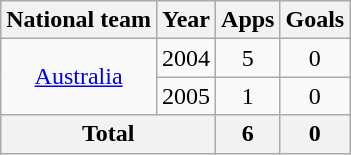<table class="wikitable" style="text-align:center">
<tr>
<th>National team</th>
<th>Year</th>
<th>Apps</th>
<th>Goals</th>
</tr>
<tr>
<td rowspan="2"><a href='#'>Australia</a></td>
<td>2004</td>
<td>5</td>
<td>0</td>
</tr>
<tr>
<td>2005</td>
<td>1</td>
<td>0</td>
</tr>
<tr>
<th colspan="2">Total</th>
<th>6</th>
<th>0</th>
</tr>
</table>
